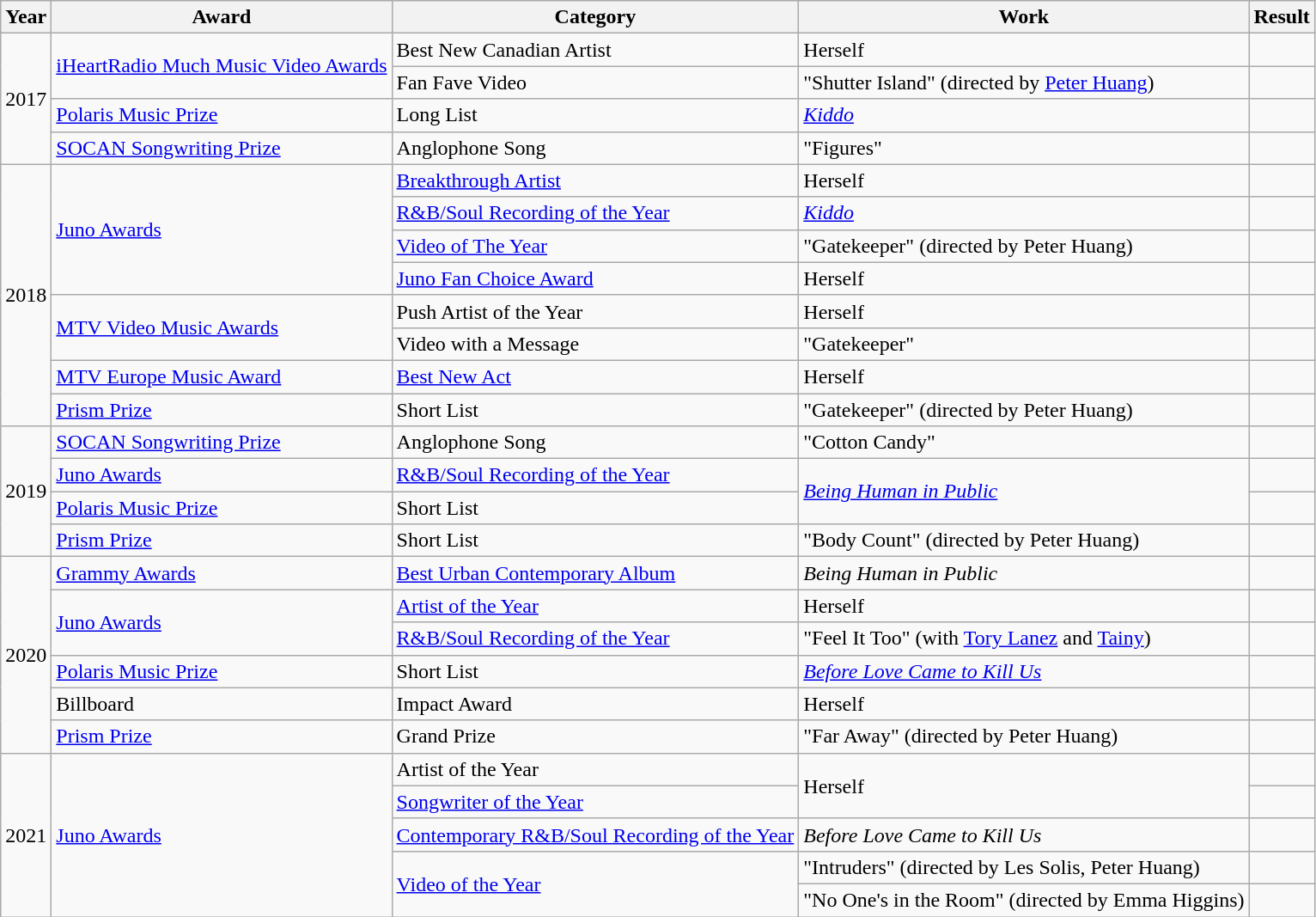<table class="wikitable">
<tr>
<th scope="col">Year</th>
<th scope="col">Award</th>
<th scope="col">Category</th>
<th scope="col">Work</th>
<th scope="col">Result</th>
</tr>
<tr>
<td rowspan="4">2017</td>
<td rowspan=2><a href='#'>iHeartRadio Much Music Video Awards</a></td>
<td>Best New Canadian Artist</td>
<td>Herself</td>
<td></td>
</tr>
<tr>
<td>Fan Fave Video</td>
<td>"Shutter Island" (directed by <a href='#'>Peter Huang</a>)</td>
<td></td>
</tr>
<tr>
<td><a href='#'>Polaris Music Prize</a></td>
<td>Long List</td>
<td><em><a href='#'>Kiddo</a></em></td>
<td></td>
</tr>
<tr>
<td><a href='#'>SOCAN Songwriting Prize</a></td>
<td>Anglophone Song</td>
<td>"Figures"</td>
<td></td>
</tr>
<tr>
<td rowspan="8">2018</td>
<td rowspan="4"><a href='#'>Juno Awards</a></td>
<td><a href='#'>Breakthrough Artist</a></td>
<td>Herself</td>
<td></td>
</tr>
<tr>
<td><a href='#'>R&B/Soul Recording of the Year</a></td>
<td><em><a href='#'>Kiddo</a></em></td>
<td></td>
</tr>
<tr>
<td><a href='#'>Video of The Year</a></td>
<td>"Gatekeeper" (directed by Peter Huang)</td>
<td></td>
</tr>
<tr>
<td><a href='#'>Juno Fan Choice Award</a></td>
<td>Herself</td>
<td></td>
</tr>
<tr>
<td rowspan=2><a href='#'>MTV Video Music Awards</a></td>
<td>Push Artist of the Year</td>
<td>Herself</td>
<td></td>
</tr>
<tr>
<td>Video with a Message</td>
<td>"Gatekeeper"</td>
<td></td>
</tr>
<tr>
<td><a href='#'>MTV Europe Music Award</a></td>
<td><a href='#'>Best New Act</a></td>
<td>Herself</td>
<td></td>
</tr>
<tr>
<td><a href='#'>Prism Prize</a></td>
<td>Short List</td>
<td>"Gatekeeper" (directed by Peter Huang)</td>
<td></td>
</tr>
<tr>
<td rowspan="4">2019</td>
<td><a href='#'>SOCAN Songwriting Prize</a></td>
<td>Anglophone Song</td>
<td "Cotton Candy">"Cotton Candy"</td>
<td></td>
</tr>
<tr>
<td><a href='#'>Juno Awards</a></td>
<td><a href='#'>R&B/Soul Recording of the Year</a></td>
<td rowspan="2" Being Human In Public><em><a href='#'>Being Human in Public</a></em></td>
<td></td>
</tr>
<tr>
<td><a href='#'>Polaris Music Prize</a></td>
<td Short List>Short List</td>
<td></td>
</tr>
<tr>
<td><a href='#'>Prism Prize</a></td>
<td>Short List</td>
<td>"Body Count" (directed by Peter Huang)</td>
<td></td>
</tr>
<tr>
<td rowspan="6">2020</td>
<td><a href='#'>Grammy Awards</a></td>
<td><a href='#'>Best Urban Contemporary Album</a></td>
<td Being Human In Public><em>Being Human in Public</em></td>
<td></td>
</tr>
<tr>
<td rowspan="2"><a href='#'>Juno Awards</a></td>
<td><a href='#'>Artist of the Year</a></td>
<td>Herself</td>
<td></td>
</tr>
<tr>
<td><a href='#'>R&B/Soul Recording of the Year</a></td>
<td>"Feel It Too" (with <a href='#'>Tory Lanez</a> and <a href='#'>Tainy</a>)</td>
<td></td>
</tr>
<tr>
<td><a href='#'>Polaris Music Prize</a></td>
<td>Short List</td>
<td><em><a href='#'>Before Love Came to Kill Us</a></em></td>
<td></td>
</tr>
<tr>
<td>Billboard</td>
<td>Impact Award</td>
<td>Herself</td>
<td></td>
</tr>
<tr>
<td><a href='#'>Prism Prize</a></td>
<td>Grand Prize</td>
<td>"Far Away" (directed by Peter Huang)</td>
<td></td>
</tr>
<tr>
<td rowspan="5">2021</td>
<td rowspan="5"><a href='#'>Juno Awards</a></td>
<td>Artist of the Year</td>
<td rowspan="2">Herself</td>
<td></td>
</tr>
<tr>
<td><a href='#'>Songwriter of the Year</a></td>
<td></td>
</tr>
<tr>
<td><a href='#'>Contemporary R&B/Soul Recording of the Year</a></td>
<td><em>Before Love Came to Kill Us</em></td>
<td></td>
</tr>
<tr>
<td rowspan="2"><a href='#'>Video of the Year</a></td>
<td>"Intruders" (directed by Les Solis, Peter Huang)</td>
<td></td>
</tr>
<tr>
<td>"No One's in the Room" (directed by Emma Higgins)</td>
<td></td>
</tr>
</table>
